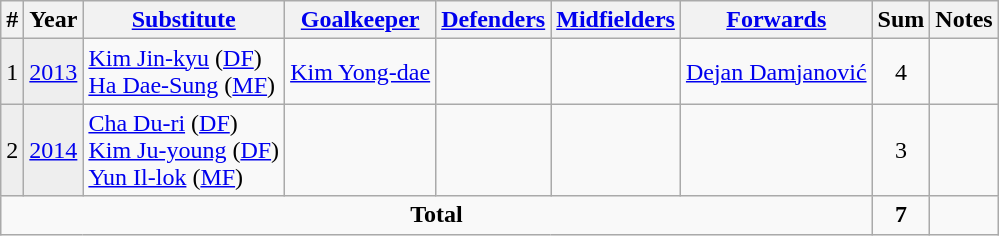<table class="wikitable" border="1">
<tr>
<th>#</th>
<th>Year</th>
<th><a href='#'>Substitute</a></th>
<th><a href='#'>Goalkeeper</a></th>
<th><a href='#'>Defenders</a></th>
<th><a href='#'>Midfielders</a></th>
<th><a href='#'>Forwards</a></th>
<th>Sum</th>
<th>Notes</th>
</tr>
<tr>
<td style="background:#eeeeee">1</td>
<td style="background:#eeeeee"><a href='#'>2013</a></td>
<td> <a href='#'>Kim Jin-kyu</a> (<a href='#'>DF</a>)<br> <a href='#'>Ha Dae-Sung</a> (<a href='#'>MF</a>)</td>
<td> <a href='#'>Kim Yong-dae</a></td>
<td></td>
<td></td>
<td> <a href='#'>Dejan Damjanović</a></td>
<td style="text-align: center;">4</td>
<td></td>
</tr>
<tr>
<td style="background:#eeeeee">2</td>
<td style="background:#eeeeee"><a href='#'>2014</a></td>
<td> <a href='#'>Cha Du-ri</a> (<a href='#'>DF</a>)<br> <a href='#'>Kim Ju-young</a> (<a href='#'>DF</a>)<br> <a href='#'>Yun Il-lok</a> (<a href='#'>MF</a>)</td>
<td></td>
<td></td>
<td></td>
<td></td>
<td style="text-align: center;">3</td>
<td></td>
</tr>
<tr>
<td colspan="7" style="text-align: center;"><strong>Total</strong></td>
<td style="text-align: center;"><strong>7</strong></td>
<td></td>
</tr>
</table>
